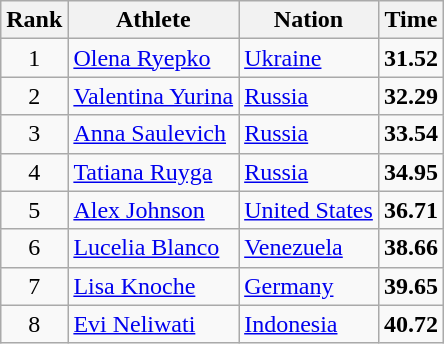<table class="wikitable sortable" style="text-align:center">
<tr>
<th>Rank</th>
<th>Athlete</th>
<th>Nation</th>
<th>Time</th>
</tr>
<tr>
<td>1</td>
<td align=left><a href='#'>Olena Ryepko</a></td>
<td align=left> <a href='#'>Ukraine</a></td>
<td><strong>31.52</strong></td>
</tr>
<tr>
<td>2</td>
<td align=left><a href='#'>Valentina Yurina</a></td>
<td align=left> <a href='#'>Russia</a></td>
<td><strong>32.29</strong></td>
</tr>
<tr>
<td>3</td>
<td align=left><a href='#'>Anna Saulevich</a></td>
<td align=left> <a href='#'>Russia</a></td>
<td><strong>33.54</strong></td>
</tr>
<tr>
<td>4</td>
<td align=left><a href='#'>Tatiana Ruyga</a></td>
<td align=left> <a href='#'>Russia</a></td>
<td><strong>34.95</strong></td>
</tr>
<tr>
<td>5</td>
<td align=left><a href='#'>Alex Johnson</a></td>
<td align=left> <a href='#'>United States</a></td>
<td><strong>36.71</strong></td>
</tr>
<tr>
<td>6</td>
<td align=left><a href='#'>Lucelia Blanco</a></td>
<td align=left> <a href='#'>Venezuela</a></td>
<td><strong>38.66</strong></td>
</tr>
<tr>
<td>7</td>
<td align=left><a href='#'>Lisa Knoche</a></td>
<td align=left> <a href='#'>Germany</a></td>
<td><strong>39.65</strong></td>
</tr>
<tr>
<td>8</td>
<td align=left><a href='#'>Evi Neliwati</a></td>
<td align=left> <a href='#'>Indonesia</a></td>
<td><strong>40.72</strong></td>
</tr>
</table>
